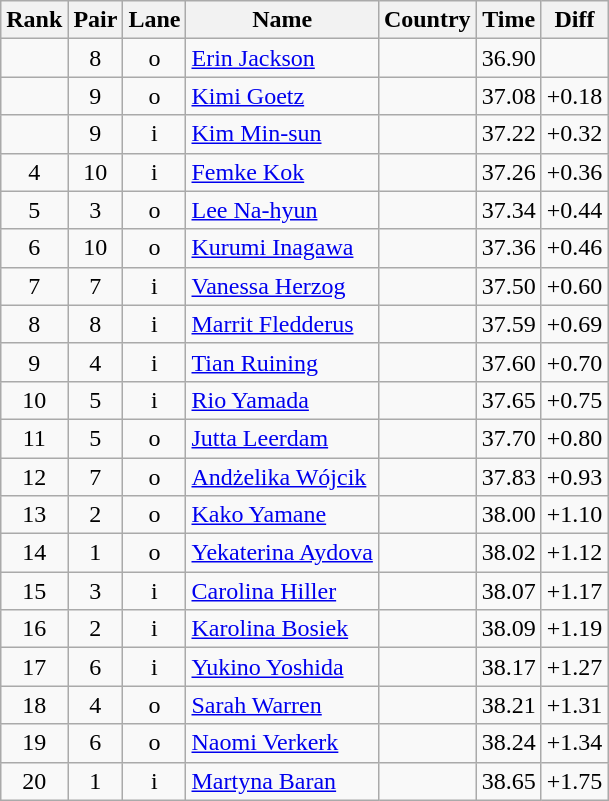<table class="wikitable sortable" style="text-align:center">
<tr>
<th>Rank</th>
<th>Pair</th>
<th>Lane</th>
<th>Name</th>
<th>Country</th>
<th>Time</th>
<th>Diff</th>
</tr>
<tr>
<td></td>
<td>8</td>
<td>o</td>
<td align=left><a href='#'>Erin Jackson</a></td>
<td align=left></td>
<td>36.90</td>
<td></td>
</tr>
<tr>
<td></td>
<td>9</td>
<td>o</td>
<td align=left><a href='#'>Kimi Goetz</a></td>
<td align=left></td>
<td>37.08</td>
<td>+0.18</td>
</tr>
<tr>
<td></td>
<td>9</td>
<td>i</td>
<td align=left><a href='#'>Kim Min-sun</a></td>
<td align=left></td>
<td>37.22</td>
<td>+0.32</td>
</tr>
<tr>
<td>4</td>
<td>10</td>
<td>i</td>
<td align=left><a href='#'>Femke Kok</a></td>
<td align=left></td>
<td>37.26</td>
<td>+0.36</td>
</tr>
<tr>
<td>5</td>
<td>3</td>
<td>o</td>
<td align=left><a href='#'>Lee Na-hyun</a></td>
<td align=left></td>
<td>37.34</td>
<td>+0.44</td>
</tr>
<tr>
<td>6</td>
<td>10</td>
<td>o</td>
<td align=left><a href='#'>Kurumi Inagawa</a></td>
<td align=left></td>
<td>37.36</td>
<td>+0.46</td>
</tr>
<tr>
<td>7</td>
<td>7</td>
<td>i</td>
<td align=left><a href='#'>Vanessa Herzog</a></td>
<td align=left></td>
<td>37.50</td>
<td>+0.60</td>
</tr>
<tr>
<td>8</td>
<td>8</td>
<td>i</td>
<td align=left><a href='#'>Marrit Fledderus</a></td>
<td align=left></td>
<td>37.59</td>
<td>+0.69</td>
</tr>
<tr>
<td>9</td>
<td>4</td>
<td>i</td>
<td align=left><a href='#'>Tian Ruining</a></td>
<td align=left></td>
<td>37.60</td>
<td>+0.70</td>
</tr>
<tr>
<td>10</td>
<td>5</td>
<td>i</td>
<td align=left><a href='#'>Rio Yamada</a></td>
<td align=left></td>
<td>37.65</td>
<td>+0.75</td>
</tr>
<tr>
<td>11</td>
<td>5</td>
<td>o</td>
<td align=left><a href='#'>Jutta Leerdam</a></td>
<td align=left></td>
<td>37.70</td>
<td>+0.80</td>
</tr>
<tr>
<td>12</td>
<td>7</td>
<td>o</td>
<td align=left><a href='#'>Andżelika Wójcik</a></td>
<td align=left></td>
<td>37.83</td>
<td>+0.93</td>
</tr>
<tr>
<td>13</td>
<td>2</td>
<td>o</td>
<td align=left><a href='#'>Kako Yamane</a></td>
<td align=left></td>
<td>38.00</td>
<td>+1.10</td>
</tr>
<tr>
<td>14</td>
<td>1</td>
<td>o</td>
<td align=left><a href='#'>Yekaterina Aydova</a></td>
<td align=left></td>
<td>38.02</td>
<td>+1.12</td>
</tr>
<tr>
<td>15</td>
<td>3</td>
<td>i</td>
<td align=left><a href='#'>Carolina Hiller</a></td>
<td align=left></td>
<td>38.07</td>
<td>+1.17</td>
</tr>
<tr>
<td>16</td>
<td>2</td>
<td>i</td>
<td align=left><a href='#'>Karolina Bosiek</a></td>
<td align=left></td>
<td>38.09</td>
<td>+1.19</td>
</tr>
<tr>
<td>17</td>
<td>6</td>
<td>i</td>
<td align=left><a href='#'>Yukino Yoshida</a></td>
<td align=left></td>
<td>38.17</td>
<td>+1.27</td>
</tr>
<tr>
<td>18</td>
<td>4</td>
<td>o</td>
<td align=left><a href='#'>Sarah Warren</a></td>
<td align=left></td>
<td>38.21</td>
<td>+1.31</td>
</tr>
<tr>
<td>19</td>
<td>6</td>
<td>o</td>
<td align=left><a href='#'>Naomi Verkerk</a></td>
<td align=left></td>
<td>38.24</td>
<td>+1.34</td>
</tr>
<tr>
<td>20</td>
<td>1</td>
<td>i</td>
<td align=left><a href='#'>Martyna Baran</a></td>
<td align=left></td>
<td>38.65</td>
<td>+1.75</td>
</tr>
</table>
